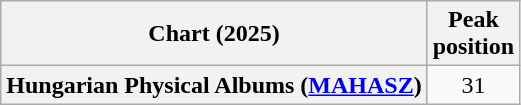<table class="wikitable sortable plainrowheaders" style="text-align:center">
<tr>
<th scope="col">Chart (2025)</th>
<th scope="col">Peak<br>position</th>
</tr>
<tr>
<th scope="row">Hungarian Physical Albums (<a href='#'>MAHASZ</a>)</th>
<td>31</td>
</tr>
</table>
